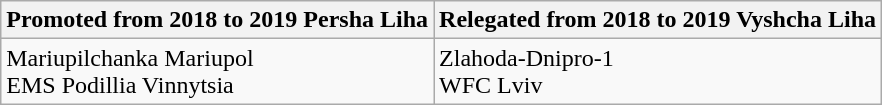<table class="wikitable">
<tr>
<th>Promoted from 2018 to 2019 Persha Liha</th>
<th>Relegated from 2018 to 2019 Vyshcha Liha</th>
</tr>
<tr>
<td>Mariupilchanka Mariupol<br>EMS Podillia Vinnytsia</td>
<td>Zlahoda-Dnipro-1 <br>WFC Lviv </td>
</tr>
</table>
